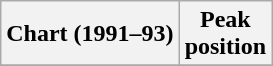<table class="wikitable plainrowheaders" style="text-align:center">
<tr>
<th scope="col">Chart (1991–93)</th>
<th scope="col">Peak<br>position</th>
</tr>
<tr>
</tr>
</table>
